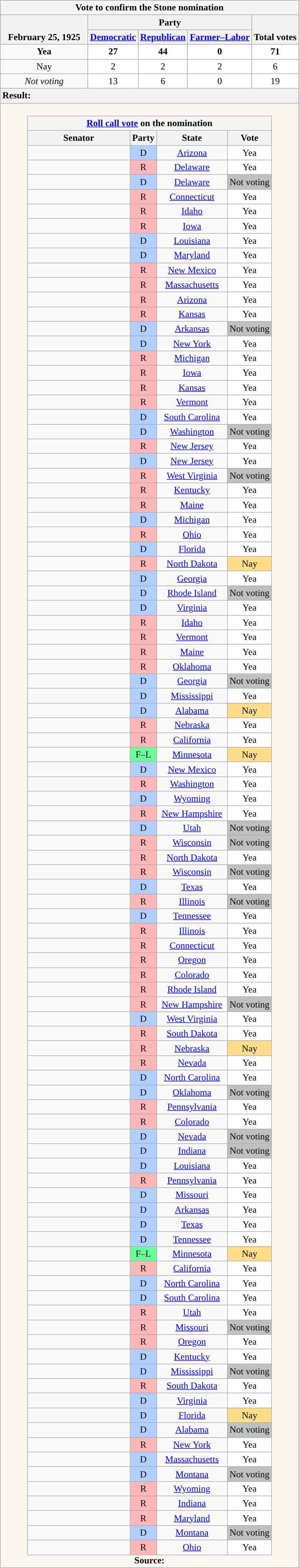<table class="wikitable" style="text-align:center">
<tr>
<th colspan=5 style="background:#f5f5f5">Vote to confirm the Stone nomination</th>
</tr>
<tr style="vertical-align:bottom;">
<th rowspan=2 style="width: 9em;">February 25, 1925</th>
<th colspan=3>Party</th>
<th rowspan=2>Total votes</th>
</tr>
<tr style="vertical-align:bottom;">
<th><a href='#'>Democratic</a></th>
<th><a href='#'>Republican</a></th>
<th><a href='#'>Farmer–Labor</a></th>
</tr>
<tr>
<td><strong>Yea</strong></td>
<td style="background:#ffffff"><strong>27</strong></td>
<td style="background:#ffffff"><strong>44</strong></td>
<td style="background:#ffffff"><strong>0</strong></td>
<td style="background:#ffffff"><strong>71</strong></td>
</tr>
<tr>
<td>Nay</td>
<td style="background:#ffffff">2</td>
<td style="background:#ffffff">2</td>
<td style="background:#ffffff">2</td>
<td style="background:#ffffff">6</td>
</tr>
<tr>
<td><em>Not voting</em></td>
<td style="background:#ffffff">13</td>
<td style="background:#ffffff">6</td>
<td style="background:#ffffff">0</td>
<td style="background:#ffffff">19</td>
</tr>
<tr>
<th colspan=5 style="text-align:left;">Result: </th>
</tr>
<tr>
<td colspan=5 style="background:#f9f7f0"><br><table class="wikitable sortable mw-collapsible mw-collapsed" style="margin:auto;">
<tr>
<th colspan=4 style="background:#f5f5f5"><a href='#'>Roll call vote</a> on the nomination</th>
</tr>
<tr>
<th scope="col" style="width: 170px;">Senator</th>
<th>Party</th>
<th scope="col" style="width: 115px;">State</th>
<th>Vote</th>
</tr>
<tr>
<td></td>
<td style="background-color:#b0ceff; text-align: center;">D</td>
<td><a href='#'>Arizona</a></td>
<td style="background-color:#ffffff;">Yea</td>
</tr>
<tr>
<td></td>
<td style="background-color:#ffb6b6; text-align: center;">R</td>
<td><a href='#'>Delaware</a></td>
<td style="background-color:#ffffff;">Yea</td>
</tr>
<tr>
<td></td>
<td style="background-color:#b0ceff; text-align: center;">D</td>
<td><a href='#'>Delaware</a></td>
<td style="background-color:#C0C0C0;">Not voting</td>
</tr>
<tr>
<td></td>
<td style="background-color:#ffb6b6; text-align: center;">R</td>
<td><a href='#'>Connecticut</a></td>
<td style="background-color:#ffffff;">Yea</td>
</tr>
<tr>
<td></td>
<td style="background-color:#ffb6b6; text-align: center;">R</td>
<td><a href='#'>Idaho</a></td>
<td style="background-color:#ffffff;">Yea</td>
</tr>
<tr>
<td></td>
<td style="background-color:#ffb6b6; text-align: center;">R</td>
<td><a href='#'>Iowa</a></td>
<td style="background-color:#ffffff;">Yea</td>
</tr>
<tr>
<td></td>
<td style="background-color:#b0ceff; text-align: center;">D</td>
<td><a href='#'>Louisiana</a></td>
<td style="background-color:#ffffff;">Yea</td>
</tr>
<tr>
<td></td>
<td style="background-color:#b0ceff; text-align: center;">D</td>
<td><a href='#'>Maryland</a></td>
<td style="background-color:#ffffff;">Yea</td>
</tr>
<tr>
<td></td>
<td style="background-color:#ffb6b6; text-align: center;">R</td>
<td><a href='#'>New Mexico</a></td>
<td style="background-color:#ffffff;">Yea</td>
</tr>
<tr>
<td></td>
<td style="background-color:#ffb6b6; text-align: center;">R</td>
<td><a href='#'>Massachusetts</a></td>
<td style="background-color:#ffffff;">Yea</td>
</tr>
<tr>
<td></td>
<td style="background-color:#ffb6b6; text-align: center;">R</td>
<td><a href='#'>Arizona</a></td>
<td style="background-color:#ffffff;">Yea</td>
</tr>
<tr>
<td></td>
<td style="background-color:#ffb6b6; text-align: center;">R</td>
<td><a href='#'>Kansas</a></td>
<td style="background-color:#ffffff;">Yea</td>
</tr>
<tr>
<td></td>
<td style="background-color:#b0ceff; text-align: center;">D</td>
<td><a href='#'>Arkansas</a></td>
<td style="background-color:#C0C0C0;">Not voting</td>
</tr>
<tr>
<td></td>
<td style="background-color:#b0ceff; text-align: center;">D</td>
<td><a href='#'>New York</a></td>
<td style="background-color:#ffffff;">Yea</td>
</tr>
<tr>
<td></td>
<td style="background-color:#ffb6b6; text-align: center;">R</td>
<td><a href='#'>Michigan</a></td>
<td style="background-color:#ffffff;">Yea</td>
</tr>
<tr>
<td></td>
<td style="background-color:#ffb6b6; text-align: center;">R</td>
<td><a href='#'>Iowa</a></td>
<td style="background-color:#ffffff;">Yea</td>
</tr>
<tr>
<td></td>
<td style="background-color:#ffb6b6; text-align: center;">R</td>
<td><a href='#'>Kansas</a></td>
<td style="background-color:#ffffff;">Yea</td>
</tr>
<tr>
<td></td>
<td style="background-color:#ffb6b6; text-align: center;">R</td>
<td><a href='#'>Vermont</a></td>
<td style="background-color:#ffffff;">Yea</td>
</tr>
<tr>
<td></td>
<td style="background-color:#b0ceff; text-align: center;">D</td>
<td><a href='#'>South Carolina</a></td>
<td style="background-color:#ffffff;">Yea</td>
</tr>
<tr>
<td></td>
<td style="background-color:#b0ceff; text-align: center;">D</td>
<td><a href='#'>Washington</a></td>
<td style="background-color:#C0C0C0;">Not voting</td>
</tr>
<tr>
<td></td>
<td style="background-color:#ffb6b6; text-align: center;">R</td>
<td><a href='#'>New Jersey</a></td>
<td style="background-color:#ffffff;">Yea</td>
</tr>
<tr>
<td></td>
<td style="background-color:#b0ceff; text-align: center;">D</td>
<td><a href='#'>New Jersey</a></td>
<td style="background-color:#ffffff;">Yea</td>
</tr>
<tr>
<td></td>
<td style="background-color:#ffb6b6; text-align: center;">R</td>
<td><a href='#'>West Virginia</a></td>
<td style="background-color:#C0C0C0;">Not voting</td>
</tr>
<tr>
<td></td>
<td style="background-color:#ffb6b6; text-align: center;">R</td>
<td><a href='#'>Kentucky</a></td>
<td style="background-color:#ffffff;">Yea</td>
</tr>
<tr>
<td></td>
<td style="background-color:#ffb6b6; text-align: center;">R</td>
<td><a href='#'>Maine</a></td>
<td style="background-color:#ffffff;">Yea</td>
</tr>
<tr>
<td></td>
<td style="background-color:#b0ceff; text-align: center;">D</td>
<td><a href='#'>Michigan</a></td>
<td style="background-color:#ffffff;">Yea</td>
</tr>
<tr>
<td></td>
<td style="background-color:#ffb6b6; text-align: center;">R</td>
<td><a href='#'>Ohio</a></td>
<td style="background-color:#ffffff;">Yea</td>
</tr>
<tr>
<td></td>
<td style="background-color:#b0ceff; text-align: center;">D</td>
<td><a href='#'>Florida</a></td>
<td style="background-color:#ffffff;">Yea</td>
</tr>
<tr>
<td></td>
<td style="background-color:#ffb6b6; text-align: center;">R</td>
<td><a href='#'>North Dakota</a></td>
<td style="background-color:#ffdd88;">Nay</td>
</tr>
<tr>
<td></td>
<td style="background-color:#b0ceff; text-align: center;">D</td>
<td><a href='#'>Georgia</a></td>
<td style="background-color:#ffffff;">Yea</td>
</tr>
<tr>
<td></td>
<td style="background-color:#b0ceff; text-align: center;">D</td>
<td><a href='#'>Rhode Island</a></td>
<td style="background-color:#C0C0C0;">Not voting</td>
</tr>
<tr>
<td></td>
<td style="background-color:#b0ceff; text-align: center;">D</td>
<td><a href='#'>Virginia</a></td>
<td style="background-color:#ffffff;">Yea</td>
</tr>
<tr>
<td></td>
<td style="background-color:#ffb6b6; text-align: center;">R</td>
<td><a href='#'>Idaho</a></td>
<td style="background-color:#ffffff;">Yea</td>
</tr>
<tr>
<td></td>
<td style="background-color:#ffb6b6; text-align: center;">R</td>
<td><a href='#'>Vermont</a></td>
<td style="background-color:#ffffff;">Yea</td>
</tr>
<tr>
<td></td>
<td style="background-color:#ffb6b6; text-align: center;">R</td>
<td><a href='#'>Maine</a></td>
<td style="background-color:#ffffff;">Yea</td>
</tr>
<tr>
<td></td>
<td style="background-color:#ffb6b6; text-align: center;">R</td>
<td><a href='#'>Oklahoma</a></td>
<td style="background-color:#ffffff;">Yea</td>
</tr>
<tr>
<td></td>
<td style="background-color:#b0ceff; text-align: center;">D</td>
<td><a href='#'>Georgia</a></td>
<td style="background-color:#C0C0C0;">Not voting</td>
</tr>
<tr>
<td></td>
<td style="background-color:#b0ceff; text-align: center;">D</td>
<td><a href='#'>Mississippi</a></td>
<td style="background-color:#ffffff;">Yea</td>
</tr>
<tr>
<td></td>
<td style="background-color:#b0ceff; text-align: center;">D</td>
<td><a href='#'>Alabama</a></td>
<td style="background-color:#ffdd88;">Nay</td>
</tr>
<tr>
<td></td>
<td style="background-color:#ffb6b6; text-align: center;">R</td>
<td><a href='#'>Nebraska</a></td>
<td style="background-color:#ffffff;">Yea</td>
</tr>
<tr>
<td></td>
<td style="background-color:#ffb6b6; text-align: center;">R</td>
<td><a href='#'>California</a></td>
<td style="background-color:#ffffff;">Yea</td>
</tr>
<tr>
<td></td>
<td style="background-color:#66FF99; text-align: center;">F–L</td>
<td><a href='#'>Minnesota</a></td>
<td style="background-color:#ffdd88;">Nay</td>
</tr>
<tr>
<td></td>
<td style="background-color:#b0ceff; text-align: center;">D</td>
<td><a href='#'>New Mexico</a></td>
<td style="background-color:#ffffff;">Yea</td>
</tr>
<tr>
<td></td>
<td style="background-color:#ffb6b6; text-align: center;">R</td>
<td><a href='#'>Washington</a></td>
<td style="background-color:#ffffff;">Yea</td>
</tr>
<tr>
<td></td>
<td style="background-color:#b0ceff; text-align: center;">D</td>
<td><a href='#'>Wyoming</a></td>
<td style="background-color:#ffffff;">Yea</td>
</tr>
<tr>
<td></td>
<td style="background-color:#ffb6b6; text-align: center;">R</td>
<td><a href='#'>New Hampshire</a></td>
<td style="background-color:#ffffff;">Yea</td>
</tr>
<tr>
<td></td>
<td style="background-color:#b0ceff; text-align: center;">D</td>
<td><a href='#'>Utah</a></td>
<td style="background-color:#C0C0C0;">Not voting</td>
</tr>
<tr>
<td></td>
<td style="background-color:#ffb6b6; text-align: center;">R</td>
<td><a href='#'>Wisconsin</a></td>
<td style="background-color:#C0C0C0;">Not voting</td>
</tr>
<tr>
<td></td>
<td style="background-color:#ffb6b6; text-align: center;">R</td>
<td><a href='#'>North Dakota</a></td>
<td style="background-color:#ffffff;">Yea</td>
</tr>
<tr>
<td></td>
<td style="background-color:#ffb6b6; text-align: center;">R</td>
<td><a href='#'>Wisconsin</a></td>
<td style="background-color:#C0C0C0;">Not voting</td>
</tr>
<tr>
<td></td>
<td style="background-color:#b0ceff; text-align: center;">D</td>
<td><a href='#'>Texas</a></td>
<td style="background-color:#ffffff;">Yea</td>
</tr>
<tr>
<td></td>
<td style="background-color:#ffb6b6; text-align: center;">R</td>
<td><a href='#'>Illinois</a></td>
<td style="background-color:#C0C0C0;">Not voting</td>
</tr>
<tr>
<td></td>
<td style="background-color:#b0ceff; text-align: center;">D</td>
<td><a href='#'>Tennessee</a></td>
<td style="background-color:#ffffff;">Yea</td>
</tr>
<tr>
<td></td>
<td style="background-color:#ffb6b6; text-align: center;">R</td>
<td><a href='#'>Illinois</a></td>
<td style="background-color:#ffffff;">Yea</td>
</tr>
<tr>
<td></td>
<td style="background-color:#ffb6b6; text-align: center;">R</td>
<td><a href='#'>Connecticut</a></td>
<td style="background-color:#ffffff;">Yea</td>
</tr>
<tr>
<td></td>
<td style="background-color:#ffb6b6; text-align: center;">R</td>
<td><a href='#'>Oregon</a></td>
<td style="background-color:#ffffff;">Yea</td>
</tr>
<tr>
<td></td>
<td style="background-color:#ffb6b6; text-align: center;">R</td>
<td><a href='#'>Colorado</a></td>
<td style="background-color:#ffffff;">Yea</td>
</tr>
<tr>
<td></td>
<td style="background-color:#ffb6b6; text-align: center;">R</td>
<td><a href='#'>Rhode Island</a></td>
<td style="background-color:#ffffff;">Yea</td>
</tr>
<tr>
<td></td>
<td style="background-color:#ffb6b6; text-align: center;">R</td>
<td><a href='#'>New Hampshire</a></td>
<td style="background-color:#C0C0C0;">Not voting</td>
</tr>
<tr>
<td></td>
<td style="background-color:#b0ceff; text-align: center;">D</td>
<td><a href='#'>West Virginia</a></td>
<td style="background-color:#ffffff;">Yea</td>
</tr>
<tr>
<td></td>
<td style="background-color:#ffb6b6; text-align: center;">R</td>
<td><a href='#'>South Dakota</a></td>
<td style="background-color:#ffffff;">Yea</td>
</tr>
<tr>
<td></td>
<td style="background-color:#ffb6b6; text-align: center;">R</td>
<td><a href='#'>Nebraska</a></td>
<td style="background-color:#ffdd88;">Nay</td>
</tr>
<tr>
<td></td>
<td style="background-color:#ffb6b6; text-align: center;">R</td>
<td><a href='#'>Nevada</a></td>
<td style="background-color:#ffffff;">Yea</td>
</tr>
<tr>
<td></td>
<td style="background-color:#b0ceff; text-align: center;">D</td>
<td><a href='#'>North Carolina</a></td>
<td style="background-color:#ffffff;">Yea</td>
</tr>
<tr>
<td></td>
<td style="background-color:#b0ceff; text-align: center;">D</td>
<td><a href='#'>Oklahoma</a></td>
<td style="background-color:#C0C0C0;">Not voting</td>
</tr>
<tr>
<td></td>
<td style="background-color:#ffb6b6; text-align: center;">R</td>
<td><a href='#'>Pennsylvania</a></td>
<td style="background-color:#ffffff;">Yea</td>
</tr>
<tr>
<td></td>
<td style="background-color:#ffb6b6; text-align: center;">R</td>
<td><a href='#'>Colorado</a></td>
<td style="background-color:#ffffff;">Yea</td>
</tr>
<tr>
<td></td>
<td style="background-color:#b0ceff; text-align: center;">D</td>
<td><a href='#'>Nevada</a></td>
<td style="background-color:#C0C0C0;">Not voting</td>
</tr>
<tr>
<td></td>
<td style="background-color:#b0ceff; text-align: center;">D</td>
<td><a href='#'>Indiana</a></td>
<td style="background-color:#C0C0C0;">Not voting</td>
</tr>
<tr>
<td></td>
<td style="background-color:#b0ceff; text-align: center;">D</td>
<td><a href='#'>Louisiana</a></td>
<td style="background-color:#ffffff;">Yea</td>
</tr>
<tr>
<td></td>
<td style="background-color:#ffb6b6; text-align: center;">R</td>
<td><a href='#'>Pennsylvania</a></td>
<td style="background-color:#ffffff;">Yea</td>
</tr>
<tr>
<td></td>
<td style="background-color:#b0ceff; text-align: center;">D</td>
<td><a href='#'>Missouri</a></td>
<td style="background-color:#ffffff;">Yea</td>
</tr>
<tr>
<td></td>
<td style="background-color:#b0ceff; text-align: center;">D</td>
<td><a href='#'>Arkansas</a></td>
<td style="background-color:#ffffff;">Yea</td>
</tr>
<tr>
<td></td>
<td style="background-color:#b0ceff; text-align: center;">D</td>
<td><a href='#'>Texas</a></td>
<td style="background-color:#ffffff;">Yea</td>
</tr>
<tr>
<td></td>
<td style="background-color:#b0ceff; text-align: center;">D</td>
<td><a href='#'>Tennessee</a></td>
<td style="background-color:#ffffff;">Yea</td>
</tr>
<tr>
<td></td>
<td style="background-color:#66FF99; text-align: center;">F–L</td>
<td><a href='#'>Minnesota</a></td>
<td style="background-color:#ffdd88;">Nay</td>
</tr>
<tr>
<td></td>
<td style="background-color:#ffb6b6; text-align: center;">R</td>
<td><a href='#'>California</a></td>
<td style="background-color:#ffffff;">Yea</td>
</tr>
<tr>
<td></td>
<td style="background-color:#b0ceff; text-align: center;">D</td>
<td><a href='#'>North Carolina</a></td>
<td style="background-color:#ffffff;">Yea</td>
</tr>
<tr>
<td></td>
<td style="background-color:#b0ceff; text-align: center;">D</td>
<td><a href='#'>South Carolina</a></td>
<td style="background-color:#ffffff;">Yea</td>
</tr>
<tr>
<td></td>
<td style="background-color:#ffb6b6; text-align: center;">R</td>
<td><a href='#'>Utah</a></td>
<td style="background-color:#ffffff;">Yea</td>
</tr>
<tr>
<td></td>
<td style="background-color:#ffb6b6; text-align: center;">R</td>
<td><a href='#'>Missouri</a></td>
<td style="background-color:#C0C0C0;">Not voting</td>
</tr>
<tr>
<td></td>
<td style="background-color:#ffb6b6; text-align: center;">R</td>
<td><a href='#'>Oregon</a></td>
<td style="background-color:#ffffff;">Yea</td>
</tr>
<tr>
<td></td>
<td style="background-color:#b0ceff; text-align: center;">D</td>
<td><a href='#'>Kentucky</a></td>
<td style="background-color:#ffffff;">Yea</td>
</tr>
<tr>
<td></td>
<td style="background-color:#b0ceff; text-align: center;">D</td>
<td><a href='#'>Mississippi</a></td>
<td style="background-color:#C0C0C0;">Not voting</td>
</tr>
<tr>
<td></td>
<td style="background-color:#ffb6b6; text-align: center;">R</td>
<td><a href='#'>South Dakota</a></td>
<td style="background-color:#ffffff;">Yea</td>
</tr>
<tr>
<td></td>
<td style="background-color:#b0ceff; text-align: center;">D</td>
<td><a href='#'>Virginia</a></td>
<td style="background-color:#ffffff;">Yea</td>
</tr>
<tr>
<td></td>
<td style="background-color:#b0ceff; text-align: center;">D</td>
<td><a href='#'>Florida</a></td>
<td style="background-color:#ffdd88;">Nay</td>
</tr>
<tr>
<td></td>
<td style="background-color:#b0ceff; text-align: center;">D</td>
<td><a href='#'>Alabama</a></td>
<td style="background-color:#C0C0C0;">Not voting</td>
</tr>
<tr>
<td></td>
<td style="background-color:#ffb6b6; text-align: center;">R</td>
<td><a href='#'>New York</a></td>
<td style="background-color:#ffffff;">Yea</td>
</tr>
<tr>
<td></td>
<td style="background-color:#b0ceff; text-align: center;">D</td>
<td><a href='#'>Massachusetts</a></td>
<td style="background-color:#ffffff;">Yea</td>
</tr>
<tr>
<td></td>
<td style="background-color:#b0ceff; text-align: center;">D</td>
<td><a href='#'>Montana</a></td>
<td style="background-color:#C0C0C0;">Not voting</td>
</tr>
<tr>
<td></td>
<td style="background-color:#ffb6b6; text-align: center;">R</td>
<td><a href='#'>Wyoming</a></td>
<td style="background-color:#ffffff;">Yea</td>
</tr>
<tr>
<td></td>
<td style="background-color:#ffb6b6; text-align: center;">R</td>
<td><a href='#'>Indiana</a></td>
<td style="background-color:#ffffff;">Yea</td>
</tr>
<tr>
<td></td>
<td style="background-color:#ffb6b6; text-align: center;">R</td>
<td><a href='#'>Maryland</a></td>
<td style="background-color:#ffffff;">Yea</td>
</tr>
<tr>
<td></td>
<td style="background-color:#b0ceff; text-align: center;">D</td>
<td><a href='#'>Montana</a></td>
<td style="background-color:#C0C0C0;">Not voting</td>
</tr>
<tr>
<td></td>
<td style="background-color:#ffb6b6; text-align: center;">R</td>
<td><a href='#'>Ohio</a></td>
<td style="background-color:#ffffff;">Yea</td>
</tr>
</table>
<strong>Source:</strong></td>
</tr>
</table>
